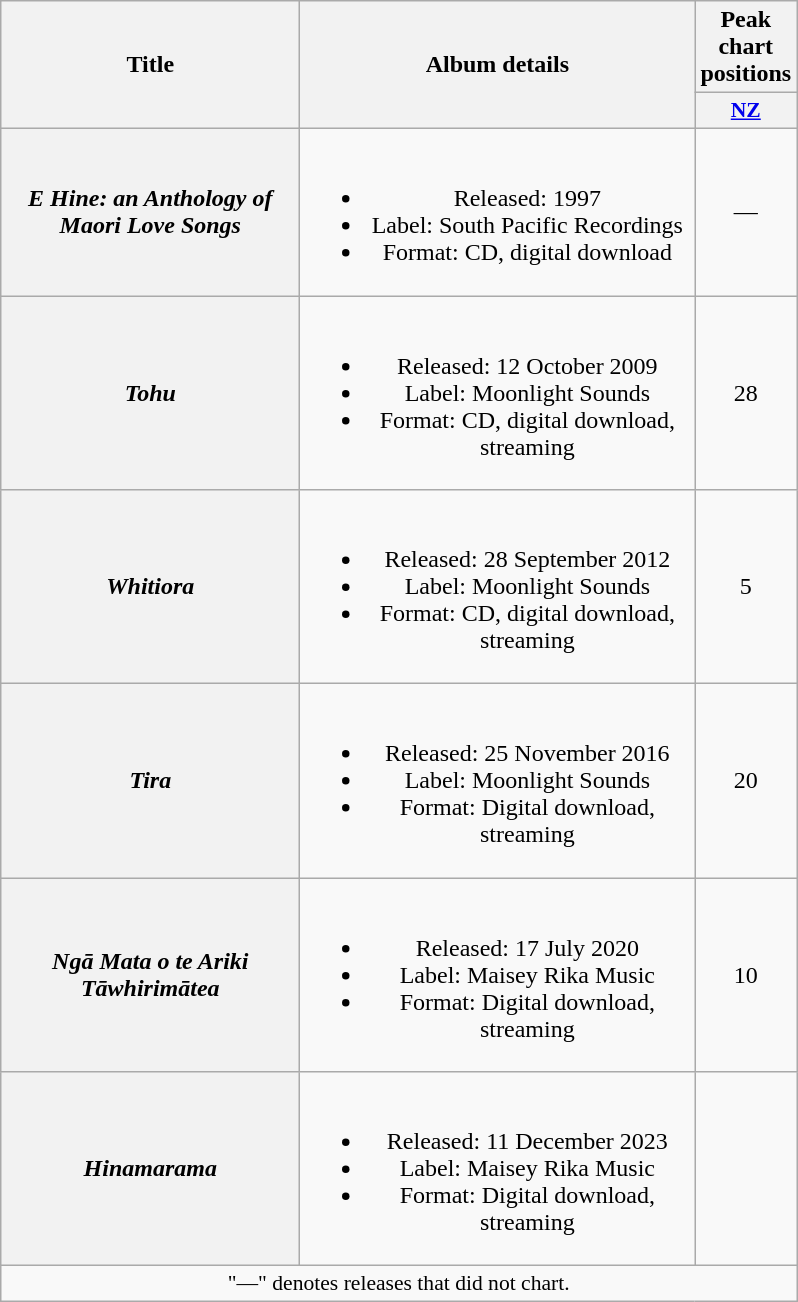<table class="wikitable plainrowheaders" style="text-align:center;">
<tr>
<th scope="col" rowspan="2" style="width:12em;">Title</th>
<th scope="col" rowspan="2" style="width:16em;">Album details</th>
<th scope="col" colspan="1">Peak chart positions</th>
</tr>
<tr>
<th scope="col" style="width:3em;font-size:90%;"><a href='#'>NZ</a><br></th>
</tr>
<tr>
<th scope="row"><em>E Hine: an Anthology of Maori Love Songs</em><br></th>
<td><br><ul><li>Released: 1997</li><li>Label: South Pacific Recordings</li><li>Format: CD, digital download</li></ul></td>
<td>—</td>
</tr>
<tr>
<th scope="row"><em>Tohu</em></th>
<td><br><ul><li>Released: 12 October 2009</li><li>Label: Moonlight Sounds</li><li>Format: CD, digital download, streaming</li></ul></td>
<td>28</td>
</tr>
<tr>
<th scope="row"><em>Whitiora</em></th>
<td><br><ul><li>Released: 28 September 2012</li><li>Label: Moonlight Sounds</li><li>Format: CD, digital download, streaming</li></ul></td>
<td>5</td>
</tr>
<tr>
<th scope="row"><em>Tira</em></th>
<td><br><ul><li>Released: 25 November 2016</li><li>Label: Moonlight Sounds</li><li>Format: Digital download, streaming</li></ul></td>
<td>20</td>
</tr>
<tr>
<th scope="row"><em>Ngā Mata o te Ariki Tāwhirimātea</em></th>
<td><br><ul><li>Released: 17 July 2020</li><li>Label: Maisey Rika Music</li><li>Format: Digital download, streaming</li></ul></td>
<td>10</td>
</tr>
<tr>
<th scope="row"><em>Hinamarama</em></th>
<td><br><ul><li>Released: 11 December 2023</li><li>Label: Maisey Rika Music</li><li>Format: Digital download, streaming</li></ul></td>
<td></td>
</tr>
<tr>
<td colspan="16" style="font-size:90%">"—" denotes releases that did not chart.</td>
</tr>
</table>
